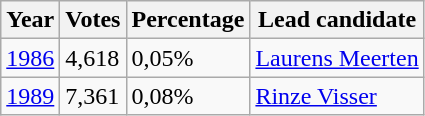<table class="wikitable">
<tr>
<th>Year</th>
<th>Votes</th>
<th>Percentage</th>
<th>Lead candidate</th>
</tr>
<tr>
<td><a href='#'>1986</a></td>
<td>4,618</td>
<td>0,05%</td>
<td><a href='#'>Laurens Meerten</a></td>
</tr>
<tr>
<td><a href='#'>1989</a></td>
<td>7,361</td>
<td>0,08%</td>
<td><a href='#'>Rinze Visser</a></td>
</tr>
</table>
